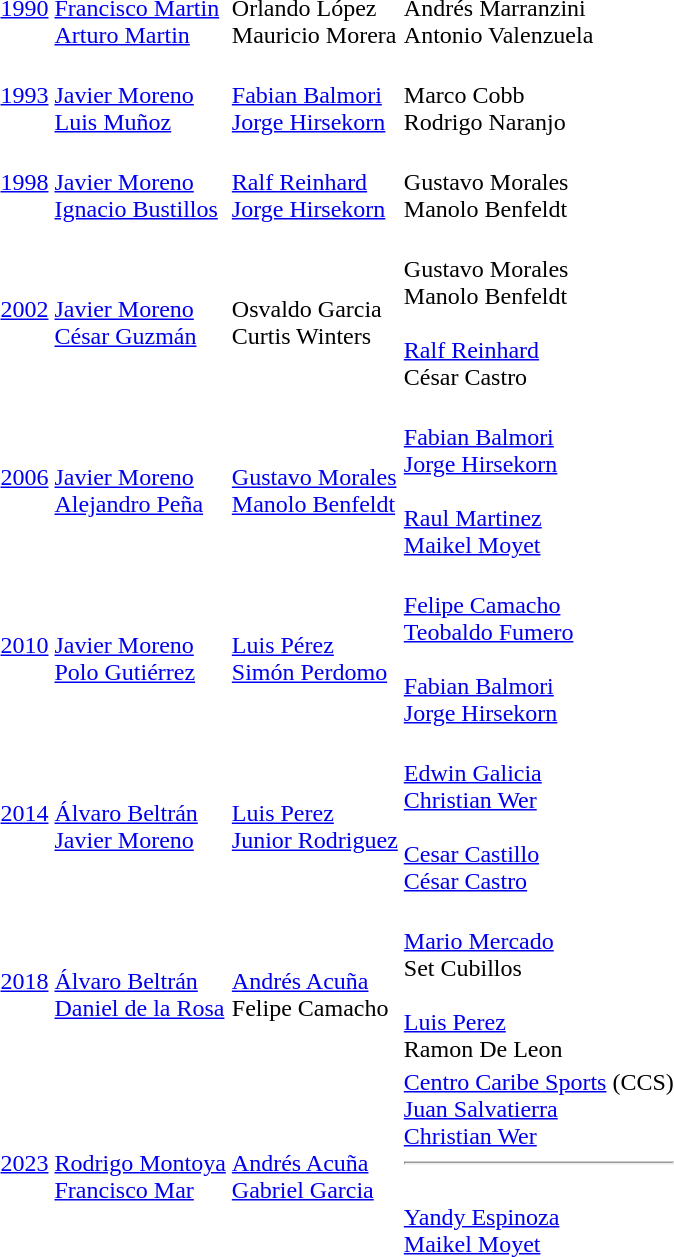<table>
<tr>
<td align=center><a href='#'>1990</a></td>
<td><br><a href='#'>Francisco Martin</a><br><a href='#'>Arturo Martin</a></td>
<td><br>Orlando López<br>Mauricio Morera</td>
<td><br>Andrés Marranzini<br>Antonio Valenzuela</td>
</tr>
<tr>
<td align=center><a href='#'>1993</a></td>
<td><br><a href='#'>Javier Moreno</a><br><a href='#'>Luis Muñoz</a></td>
<td><br><a href='#'>Fabian Balmori</a><br><a href='#'>Jorge Hirsekorn</a></td>
<td><br>Marco Cobb <br>Rodrigo Naranjo</td>
</tr>
<tr>
<td align=center><a href='#'>1998</a></td>
<td><br><a href='#'>Javier Moreno</a><br><a href='#'>Ignacio Bustillos</a></td>
<td><br><a href='#'>Ralf Reinhard</a><br><a href='#'>Jorge Hirsekorn</a></td>
<td><br>Gustavo Morales<br>Manolo Benfeldt</td>
</tr>
<tr>
<td align=center><a href='#'>2002</a></td>
<td><br><a href='#'>Javier Moreno</a><br><a href='#'>César Guzmán</a></td>
<td><br>Osvaldo Garcia<br>Curtis Winters</td>
<td><br>Gustavo Morales<br>Manolo Benfeldt<br><br><a href='#'>Ralf Reinhard</a><br>César Castro</td>
</tr>
<tr>
<td align=center><a href='#'>2006</a></td>
<td><br><a href='#'>Javier Moreno</a><br><a href='#'>Alejandro Peña</a></td>
<td><br><a href='#'>Gustavo Morales</a><br><a href='#'>Manolo Benfeldt</a></td>
<td><br><a href='#'>Fabian Balmori</a><br><a href='#'>Jorge Hirsekorn</a><br><br><a href='#'>Raul Martinez</a><br><a href='#'>Maikel Moyet</a></td>
</tr>
<tr>
<td align=center><a href='#'>2010</a></td>
<td> <br><a href='#'>Javier Moreno</a> <br><a href='#'>Polo Gutiérrez</a></td>
<td> <br><a href='#'>Luis Pérez</a> <br><a href='#'>Simón Perdomo</a></td>
<td> <br><a href='#'>Felipe Camacho</a> <br><a href='#'>Teobaldo Fumero</a><br> <br><a href='#'>Fabian Balmori</a> <br><a href='#'>Jorge Hirsekorn</a></td>
</tr>
<tr>
<td align=center><a href='#'>2014</a></td>
<td><br><a href='#'>Álvaro Beltrán</a><br><a href='#'>Javier Moreno</a></td>
<td><br><a href='#'>Luis Perez</a><br><a href='#'>Junior Rodriguez</a></td>
<td><br><a href='#'>Edwin Galicia</a><br><a href='#'>Christian Wer</a><br><br><a href='#'>Cesar Castillo</a><br><a href='#'>César Castro</a></td>
</tr>
<tr>
<td align=center><a href='#'>2018</a></td>
<td><br><a href='#'>Álvaro Beltrán</a><br><a href='#'>Daniel de la Rosa</a></td>
<td> <br><a href='#'>Andrés Acuña</a><br>Felipe Camacho</td>
<td> <br><a href='#'>Mario Mercado</a><br>Set Cubillos<br> <br><a href='#'>Luis Perez</a><br>Ramon De Leon</td>
</tr>
<tr>
<td align=center><a href='#'>2023</a></td>
<td><br><a href='#'>Rodrigo Montoya</a><br><a href='#'>Francisco Mar</a></td>
<td><br><a href='#'>Andrés Acuña</a><br><a href='#'>Gabriel Garcia</a></td>
<td><a href='#'>Centro Caribe Sports</a> (CCS)<br><a href='#'>Juan Salvatierra</a><br><a href='#'>Christian Wer</a><hr><br><a href='#'>Yandy Espinoza</a><br><a href='#'>Maikel Moyet</a></td>
</tr>
<tr>
</tr>
</table>
